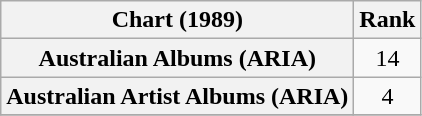<table class="wikitable sortable plainrowheaders" style="text-align:center">
<tr>
<th scope="col">Chart (1989)</th>
<th scope="col">Rank</th>
</tr>
<tr>
<th scope="row">Australian Albums (ARIA)</th>
<td>14</td>
</tr>
<tr>
<th scope="row">Australian Artist Albums (ARIA)</th>
<td>4</td>
</tr>
<tr>
</tr>
</table>
